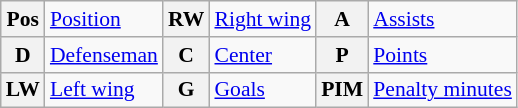<table class="wikitable" style="font-size:90%;">
<tr>
<th>Pos</th>
<td><a href='#'>Position</a></td>
<th>RW</th>
<td><a href='#'>Right wing</a></td>
<th>A</th>
<td><a href='#'>Assists</a></td>
</tr>
<tr>
<th>D</th>
<td><a href='#'>Defenseman</a></td>
<th>C</th>
<td><a href='#'>Center</a></td>
<th>P</th>
<td><a href='#'>Points</a></td>
</tr>
<tr>
<th>LW</th>
<td><a href='#'>Left wing</a></td>
<th>G</th>
<td><a href='#'>Goals</a></td>
<th>PIM</th>
<td><a href='#'>Penalty minutes</a></td>
</tr>
</table>
